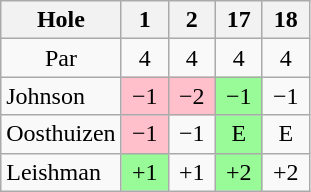<table class="wikitable" style="text-align:center">
<tr>
<th>Hole</th>
<th>  1  </th>
<th>  2  </th>
<th> 17 </th>
<th> 18 </th>
</tr>
<tr>
<td>Par</td>
<td>4</td>
<td>4</td>
<td>4</td>
<td>4</td>
</tr>
<tr>
<td align=left> Johnson</td>
<td style="background: Pink;">−1</td>
<td style="background: Pink;">−2</td>
<td style="background: PaleGreen;">−1</td>
<td>−1</td>
</tr>
<tr>
<td align=left> Oosthuizen</td>
<td style="background: Pink;">−1</td>
<td>−1</td>
<td style="background: PaleGreen;">E</td>
<td>E</td>
</tr>
<tr>
<td align=left> Leishman</td>
<td style="background: PaleGreen;">+1</td>
<td>+1</td>
<td style="background: PaleGreen;">+2</td>
<td>+2</td>
</tr>
</table>
